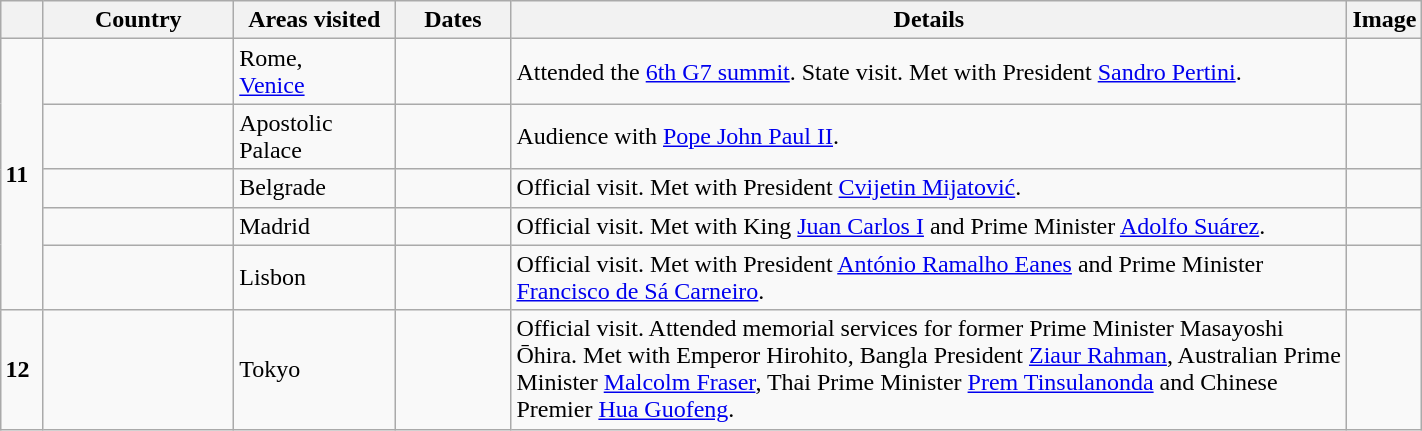<table class="wikitable sortable" border="1" style="margin: 1em auto 1em auto">
<tr>
<th style="width: 3%;"></th>
<th width=120>Country</th>
<th width=100>Areas visited</th>
<th width=70>Dates</th>
<th width=550>Details</th>
<th>Image</th>
</tr>
<tr>
<td rowspan=5><strong>11</strong></td>
<td></td>
<td>Rome,<br><a href='#'>Venice</a></td>
<td></td>
<td>Attended the <a href='#'>6th G7 summit</a>. State visit. Met with President <a href='#'>Sandro Pertini</a>.</td>
<td></td>
</tr>
<tr>
<td></td>
<td>Apostolic Palace</td>
<td></td>
<td>Audience with <a href='#'>Pope John Paul II</a>.</td>
<td></td>
</tr>
<tr>
<td></td>
<td>Belgrade</td>
<td></td>
<td>Official visit. Met with President <a href='#'>Cvijetin Mijatović</a>.</td>
<td></td>
</tr>
<tr>
<td></td>
<td>Madrid</td>
<td></td>
<td>Official visit. Met with King <a href='#'>Juan Carlos I</a> and Prime Minister <a href='#'>Adolfo Suárez</a>.</td>
<td></td>
</tr>
<tr>
<td></td>
<td>Lisbon</td>
<td></td>
<td>Official visit. Met with President <a href='#'>António Ramalho Eanes</a> and Prime Minister <a href='#'>Francisco de Sá Carneiro</a>.</td>
<td></td>
</tr>
<tr>
<td><strong>12</strong></td>
<td></td>
<td>Tokyo</td>
<td></td>
<td>Official visit. Attended memorial services for former Prime Minister Masayoshi Ōhira. Met with Emperor Hirohito, Bangla President <a href='#'>Ziaur Rahman</a>, Australian Prime Minister <a href='#'>Malcolm Fraser</a>, Thai Prime Minister <a href='#'>Prem Tinsulanonda</a> and Chinese Premier <a href='#'>Hua Guofeng</a>.</td>
<td></td>
</tr>
</table>
